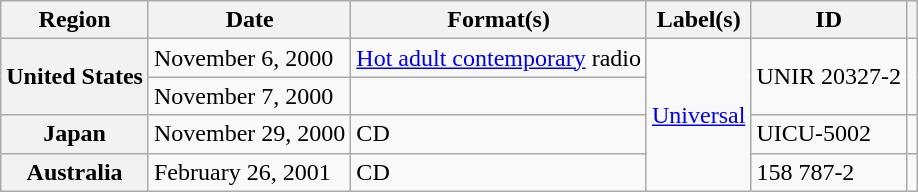<table class="wikitable plainrowheaders">
<tr>
<th scope="col">Region</th>
<th scope="col">Date</th>
<th scope="col">Format(s)</th>
<th scope="col">Label(s)</th>
<th scope="col">ID</th>
<th scope="col"></th>
</tr>
<tr>
<th scope="row" rowspan="2">United States</th>
<td>November 6, 2000</td>
<td><a href='#'>Hot adult contemporary</a> radio</td>
<td rowspan="4"><a href='#'>Universal</a></td>
<td rowspan="2">UNIR 20327-2</td>
<td align="center" rowspan="2"></td>
</tr>
<tr>
<td>November 7, 2000</td>
<td></td>
</tr>
<tr>
<th scope="row">Japan</th>
<td>November 29, 2000</td>
<td>CD</td>
<td>UICU-5002</td>
<td align="center"></td>
</tr>
<tr>
<th scope="row">Australia</th>
<td>February 26, 2001</td>
<td>CD</td>
<td>158 787-2</td>
<td align="center"></td>
</tr>
</table>
